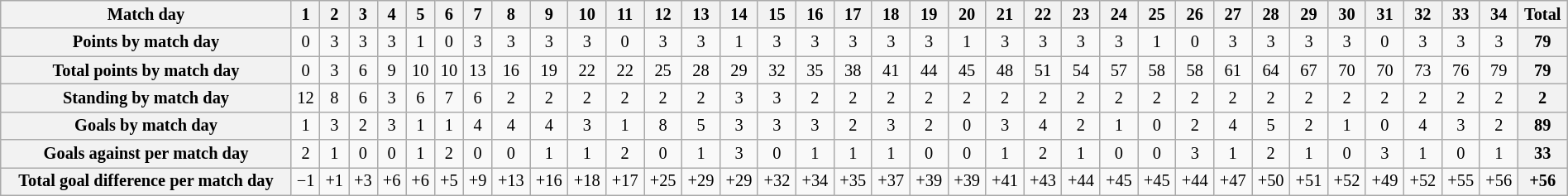<table class="wikitable" style="width:100%; font-size:85%;">
<tr valign=top>
<th align=center>Match day</th>
<th align=center>1</th>
<th align=center>2</th>
<th align=center>3</th>
<th align=center>4</th>
<th align=center>5</th>
<th align=center>6</th>
<th align=center>7</th>
<th align=center>8</th>
<th align=center>9</th>
<th align=center>10</th>
<th align=center>11</th>
<th align=center>12</th>
<th align=center>13</th>
<th align=center>14</th>
<th align=center>15</th>
<th align=center>16</th>
<th align=center>17</th>
<th align=center>18</th>
<th align=center>19</th>
<th align=center>20</th>
<th align=center>21</th>
<th align=center>22</th>
<th align=center>23</th>
<th align=center>24</th>
<th align=center>25</th>
<th align=center>26</th>
<th align=center>27</th>
<th align=center>28</th>
<th align=center>29</th>
<th align=center>30</th>
<th align=center>31</th>
<th align=center>32</th>
<th align=center>33</th>
<th align=center>34</th>
<th align=center><strong>Total</strong></th>
</tr>
<tr>
<th align=center>Points by match day</th>
<td align=center>0</td>
<td align=center>3</td>
<td align=center>3</td>
<td align=center>3</td>
<td align=center>1</td>
<td align=center>0</td>
<td align=center>3</td>
<td align=center>3</td>
<td align=center>3</td>
<td align=center>3</td>
<td align=center>0</td>
<td align=center>3</td>
<td align=center>3</td>
<td align=center>1</td>
<td align=center>3</td>
<td align=center>3</td>
<td align=center>3</td>
<td align=center>3</td>
<td align=center>3</td>
<td align=center>1</td>
<td align=center>3</td>
<td align=center>3</td>
<td align=center>3</td>
<td align=center>3</td>
<td align=center>1</td>
<td align=center>0</td>
<td align=center>3</td>
<td align=center>3</td>
<td align=center>3</td>
<td align=center>3</td>
<td align=center>0</td>
<td align=center>3</td>
<td align=center>3</td>
<td align=center>3</td>
<th align=center><strong>79</strong></th>
</tr>
<tr>
<th align=center>Total points by match day</th>
<td align=center>0</td>
<td align=center>3</td>
<td align=center>6</td>
<td align=center>9</td>
<td align=center>10</td>
<td align=center>10</td>
<td align=center>13</td>
<td align=center>16</td>
<td align=center>19</td>
<td align=center>22</td>
<td align=center>22</td>
<td align=center>25</td>
<td align=center>28</td>
<td align=center>29</td>
<td align=center>32</td>
<td align=center>35</td>
<td align=center>38</td>
<td align=center>41</td>
<td align=center>44</td>
<td align=center>45</td>
<td align=center>48</td>
<td align=center>51</td>
<td align=center>54</td>
<td align=center>57</td>
<td align=center>58</td>
<td align=center>58</td>
<td align=center>61</td>
<td align=center>64</td>
<td align=center>67</td>
<td align=center>70</td>
<td align=center>70</td>
<td align=center>73</td>
<td align=center>76</td>
<td align=center>79</td>
<th align=center><strong>79</strong></th>
</tr>
<tr>
<th align=center>Standing by match day</th>
<td align=center>12</td>
<td align=center>8</td>
<td align=center>6</td>
<td align=center>3</td>
<td align=center>6</td>
<td align=center>7</td>
<td align=center>6</td>
<td align=center>2</td>
<td align=center>2</td>
<td align=center>2</td>
<td align=center>2</td>
<td align=center>2</td>
<td align=center>2</td>
<td align=center>3</td>
<td align=center>3</td>
<td align=center>2</td>
<td align=center>2</td>
<td align=center>2</td>
<td align=center>2</td>
<td align=center>2</td>
<td align=center>2</td>
<td align=center>2</td>
<td align=center>2</td>
<td align=center>2</td>
<td align=center>2</td>
<td align=center>2</td>
<td align=center>2</td>
<td align=center>2</td>
<td align=center>2</td>
<td align=center>2</td>
<td align=center>2</td>
<td align=center>2</td>
<td align=center>2</td>
<td align=center>2</td>
<th align=center><strong>2</strong></th>
</tr>
<tr>
<th align=center>Goals by match day</th>
<td align=center>1</td>
<td align=center>3</td>
<td align=center>2</td>
<td align=center>3</td>
<td align=center>1</td>
<td align=center>1</td>
<td align=center>4</td>
<td align=center>4</td>
<td align=center>4</td>
<td align=center>3</td>
<td align=center>1</td>
<td align=center>8</td>
<td align=center>5</td>
<td align=center>3</td>
<td align=center>3</td>
<td align=center>3</td>
<td align=center>2</td>
<td align=center>3</td>
<td align=center>2</td>
<td align=center>0</td>
<td align=center>3</td>
<td align=center>4</td>
<td align=center>2</td>
<td align=center>1</td>
<td align=center>0</td>
<td align=center>2</td>
<td align=center>4</td>
<td align=center>5</td>
<td align=center>2</td>
<td align=center>1</td>
<td align=center>0</td>
<td align=center>4</td>
<td align=center>3</td>
<td align=center>2</td>
<th align=center><strong>89</strong></th>
</tr>
<tr>
<th align=center>Goals against per match day</th>
<td align=center>2</td>
<td align=center>1</td>
<td align=center>0</td>
<td align=center>0</td>
<td align=center>1</td>
<td align=center>2</td>
<td align=center>0</td>
<td align=center>0</td>
<td align=center>1</td>
<td align=center>1</td>
<td align=center>2</td>
<td align=center>0</td>
<td align=center>1</td>
<td align=center>3</td>
<td align=center>0</td>
<td align=center>1</td>
<td align=center>1</td>
<td align=center>1</td>
<td align=center>0</td>
<td align=center>0</td>
<td align=center>1</td>
<td align=center>2</td>
<td align=center>1</td>
<td align=center>0</td>
<td align=center>0</td>
<td align=center>3</td>
<td align=center>1</td>
<td align=center>2</td>
<td align=center>1</td>
<td align=center>0</td>
<td align=center>3</td>
<td align=center>1</td>
<td align=center>0</td>
<td align=center>1</td>
<th align=center><strong>33</strong></th>
</tr>
<tr>
<th align=center>Total goal difference per match day</th>
<td align=center>−1</td>
<td align=center>+1</td>
<td align=center>+3</td>
<td align=center>+6</td>
<td align=center>+6</td>
<td align=center>+5</td>
<td align=center>+9</td>
<td align=center>+13</td>
<td align=center>+16</td>
<td align=center>+18</td>
<td align=center>+17</td>
<td align=center>+25</td>
<td align=center>+29</td>
<td align=center>+29</td>
<td align=center>+32</td>
<td align=center>+34</td>
<td align=center>+35</td>
<td align=center>+37</td>
<td align=center>+39</td>
<td align=center>+39</td>
<td align=center>+41</td>
<td align=center>+43</td>
<td align=center>+44</td>
<td align=center>+45</td>
<td align=center>+45</td>
<td align=center>+44</td>
<td align=center>+47</td>
<td align=center>+50</td>
<td align=center>+51</td>
<td align=center>+52</td>
<td align=center>+49</td>
<td align=center>+52</td>
<td align=center>+55</td>
<td align=center>+56</td>
<th align=center><strong>+56</strong></th>
</tr>
</table>
